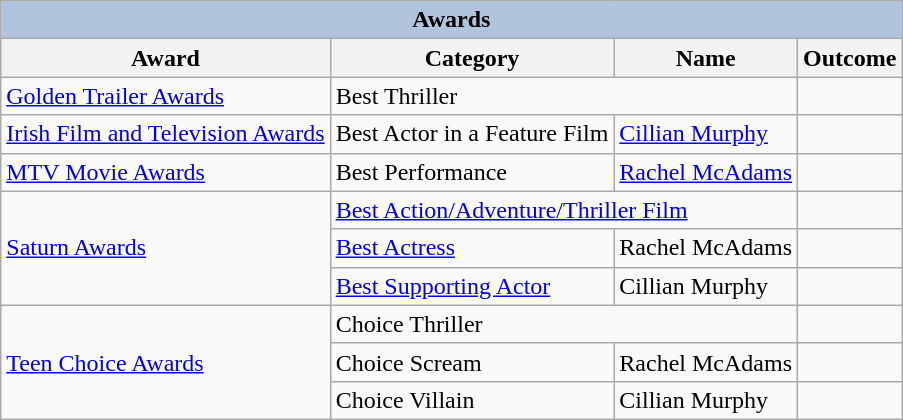<table class="wikitable" style="font-size:100%;">
<tr>
<th colspan="4" style="background:LightSteelBlue;">Awards</th>
</tr>
<tr>
<th>Award</th>
<th>Category</th>
<th>Name</th>
<th>Outcome</th>
</tr>
<tr>
<td><a href='#'>Golden Trailer Awards</a></td>
<td colspan=2>Best Thriller</td>
<td></td>
</tr>
<tr>
<td><a href='#'>Irish Film and Television Awards</a></td>
<td>Best Actor in a Feature Film</td>
<td><a href='#'>Cillian Murphy</a></td>
<td></td>
</tr>
<tr>
<td><a href='#'>MTV Movie Awards</a></td>
<td>Best Performance</td>
<td><a href='#'>Rachel McAdams</a></td>
<td></td>
</tr>
<tr>
<td rowspan=3><a href='#'>Saturn Awards</a></td>
<td colspan=2><a href='#'>Best Action/Adventure/Thriller Film</a></td>
<td></td>
</tr>
<tr>
<td><a href='#'>Best Actress</a></td>
<td>Rachel McAdams</td>
<td></td>
</tr>
<tr>
<td><a href='#'>Best Supporting Actor</a></td>
<td>Cillian Murphy</td>
<td></td>
</tr>
<tr>
<td rowspan=3><a href='#'>Teen Choice Awards</a></td>
<td colspan=2>Choice Thriller</td>
<td></td>
</tr>
<tr>
<td>Choice Scream</td>
<td>Rachel McAdams</td>
<td></td>
</tr>
<tr>
<td>Choice Villain</td>
<td>Cillian Murphy</td>
<td></td>
</tr>
</table>
